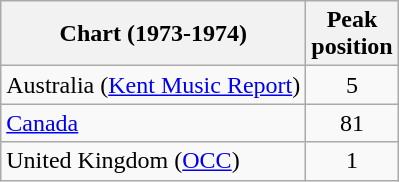<table class="wikitable sortable">
<tr>
<th align="left">Chart (1973-1974)</th>
<th align="left">Peak<br>position</th>
</tr>
<tr>
<td>Australia (<a href='#'>Kent Music Report</a>)</td>
<td style="text-align:center;">5</td>
</tr>
<tr>
<td><a href='#'>Canada</a></td>
<td style="text-align:center;">81</td>
</tr>
<tr>
<td>United Kingdom (<a href='#'>OCC</a>)</td>
<td style="text-align:center;">1</td>
</tr>
</table>
